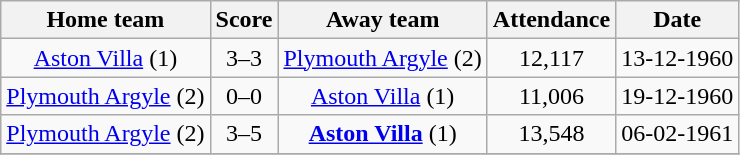<table class="wikitable" style="text-align: center">
<tr>
<th>Home team</th>
<th>Score</th>
<th>Away team</th>
<th>Attendance</th>
<th>Date</th>
</tr>
<tr>
<td><a href='#'>Aston Villa</a> (1)</td>
<td>3–3</td>
<td><a href='#'>Plymouth Argyle</a> (2)</td>
<td>12,117</td>
<td>13-12-1960</td>
</tr>
<tr>
<td><a href='#'>Plymouth Argyle</a> (2)</td>
<td>0–0</td>
<td><a href='#'>Aston Villa</a> (1)</td>
<td>11,006</td>
<td>19-12-1960</td>
</tr>
<tr>
<td><a href='#'>Plymouth Argyle</a> (2)</td>
<td>3–5</td>
<td><strong><a href='#'>Aston Villa</a></strong> (1)</td>
<td>13,548</td>
<td>06-02-1961</td>
</tr>
<tr>
</tr>
</table>
